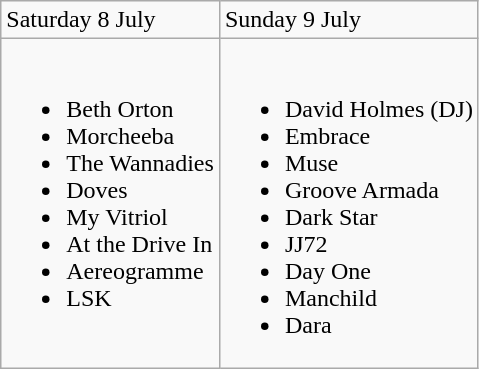<table class="wikitable">
<tr>
<td>Saturday 8 July</td>
<td>Sunday 9 July</td>
</tr>
<tr valign="top">
<td><br><ul><li>Beth Orton</li><li>Morcheeba</li><li>The Wannadies</li><li>Doves</li><li>My Vitriol</li><li>At the Drive In</li><li>Aereogramme</li><li>LSK</li></ul></td>
<td><br><ul><li>David Holmes (DJ)</li><li>Embrace</li><li>Muse</li><li>Groove Armada</li><li>Dark Star</li><li>JJ72</li><li>Day One</li><li>Manchild</li><li>Dara</li></ul></td>
</tr>
</table>
